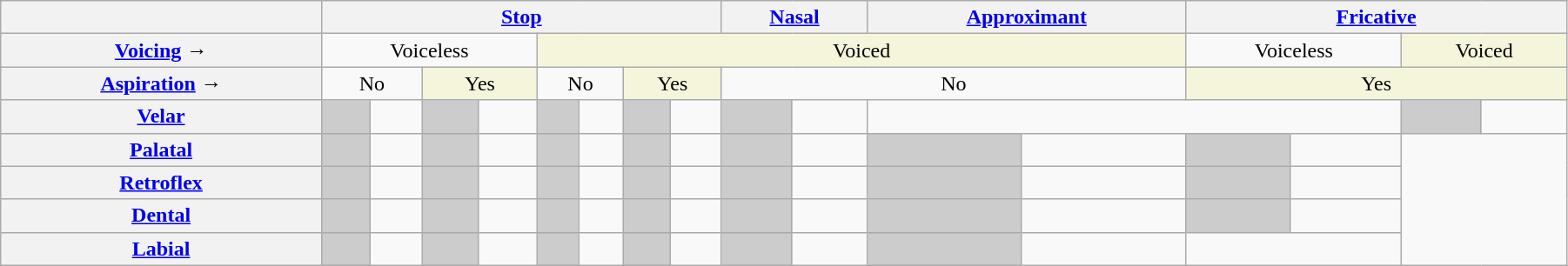<table class="wikitable" style="text-align:center; width:95%">
<tr>
<th></th>
<th colspan="8"><a href='#'>Stop</a></th>
<th colspan="2"><a href='#'>Nasal</a></th>
<th colspan="2"><a href='#'>Approximant</a></th>
<th colspan="4"><a href='#'>Fricative</a></th>
</tr>
<tr>
<th><a href='#'>Voicing</a> →</th>
<td colspan="4">Voiceless</td>
<td colspan="8" style="background:beige;">Voiced</td>
<td colspan="2">Voiceless</td>
<td colspan="2" style="background:beige;">Voiced</td>
</tr>
<tr>
<th><a href='#'>Aspiration</a> →</th>
<td colspan="2">No</td>
<td colspan="2" style="background:beige;">Yes</td>
<td colspan="2">No</td>
<td colspan="2" style="background:beige;">Yes</td>
<td colspan="4">No</td>
<td colspan="4" style="background:beige;">Yes</td>
</tr>
<tr>
<th><a href='#'>Velar</a></th>
<td style="background:#ccc; font-size:24px;"></td>
<td> </td>
<td style="background:#ccc; font-size:24px;"></td>
<td> </td>
<td style="background:#ccc; font-size:24px;"></td>
<td> </td>
<td style="background:#ccc; font-size:24px;"></td>
<td> </td>
<td style="background:#ccc; font-size:24px;"></td>
<td> </td>
<td colspan="4"></td>
<td style="background:#ccc; font-size:24px;"></td>
<td> </td>
</tr>
<tr>
<th><a href='#'>Palatal</a></th>
<td style="background:#ccc; font-size:24px;"></td>
<td> </td>
<td style="background:#ccc; font-size:24px;"></td>
<td> </td>
<td style="background:#ccc; font-size:24px;"></td>
<td> </td>
<td style="background:#ccc; font-size:24px;"></td>
<td> </td>
<td style="background:#ccc; font-size:24px;"></td>
<td> </td>
<td style="background:#ccc; font-size:24px;"></td>
<td> </td>
<td style="background:#ccc; font-size:24px;"></td>
<td> </td>
<td colspan="2" rowspan="4"></td>
</tr>
<tr>
<th><a href='#'>Retroflex</a></th>
<td style="background:#ccc; font-size:24px;"></td>
<td> </td>
<td style="background:#ccc; font-size:24px;"></td>
<td> </td>
<td style="background:#ccc; font-size:24px;"></td>
<td> </td>
<td style="background:#ccc; font-size:24px;"></td>
<td> </td>
<td style="background:#ccc; font-size:24px;"></td>
<td> </td>
<td style="background:#ccc; font-size:24px;"></td>
<td> </td>
<td style="background:#ccc; font-size:24px;"></td>
<td> </td>
</tr>
<tr>
<th><a href='#'>Dental</a></th>
<td style="background:#ccc; font-size:24px;"></td>
<td> </td>
<td style="background:#ccc; font-size:24px;"></td>
<td> </td>
<td style="background:#ccc; font-size:24px;"></td>
<td> </td>
<td style="background:#ccc; font-size:24px;"></td>
<td> </td>
<td style="background:#ccc; font-size:24px;"></td>
<td> </td>
<td style="background:#ccc; font-size:24px;"></td>
<td> </td>
<td style="background:#ccc; font-size:24px;"></td>
<td> </td>
</tr>
<tr>
<th><a href='#'>Labial</a></th>
<td style="background:#ccc; font-size:24px;"></td>
<td> </td>
<td style="background:#ccc; font-size:24px;"></td>
<td> </td>
<td style="background:#ccc; font-size:24px;"></td>
<td> </td>
<td style="background:#ccc; font-size:24px;"></td>
<td> </td>
<td style="background:#ccc; font-size:24px;"></td>
<td> </td>
<td style="background:#ccc; font-size:24px;"></td>
<td> </td>
<td colspan="2"></td>
</tr>
</table>
